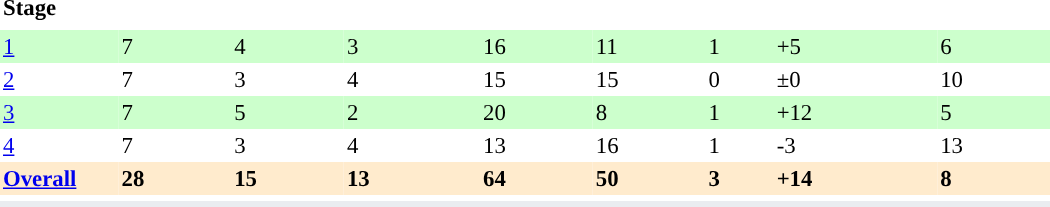<table class="toccolours" border=0 cellpadding="2" cellspacing="0" style="font-size:95%; text-align:left; width:700px;">
<tr align="left" style="background:#">
<th style="width:75px">Stage</th>
<th></th>
<th></th>
<th></th>
<th></th>
<th></th>
<th></th>
<th></th>
<th></th>
<th></th>
</tr>
<tr>
<td colspan = "10"></td>
</tr>
<tr>
</tr>
<tr style="background:#cfc;">
<td><a href='#'>1</a></td>
<td>7</td>
<td>4</td>
<td>3</td>
<td></td>
<td>16</td>
<td>11</td>
<td>1</td>
<td>+5</td>
<td>6</td>
</tr>
<tr>
<td><a href='#'>2</a></td>
<td>7</td>
<td>3</td>
<td>4</td>
<td></td>
<td>15</td>
<td>15</td>
<td>0</td>
<td>±0</td>
<td>10</td>
</tr>
<tr style="background:#cfc">
<td><a href='#'>3</a></td>
<td>7</td>
<td>5</td>
<td>2</td>
<td></td>
<td>20</td>
<td>8</td>
<td>1</td>
<td>+12</td>
<td>5</td>
</tr>
<tr>
<td><a href='#'>4</a></td>
<td>7</td>
<td>3</td>
<td>4</td>
<td></td>
<td>13</td>
<td>16</td>
<td>1</td>
<td>-3</td>
<td>13</td>
</tr>
<tr style="background-color:#ffebcd;">
<th><a href='#'>Overall</a></th>
<th>28</th>
<th>15</th>
<th>13</th>
<th></th>
<th>64</th>
<th>50</th>
<th>3</th>
<th>+14</th>
<th>8</th>
</tr>
<tr>
<td colspan="10"></td>
</tr>
<tr align="left" style="background:#EAECF0; color:#000;">
<td colspan="10" style="text-align:center;"> </td>
</tr>
</table>
